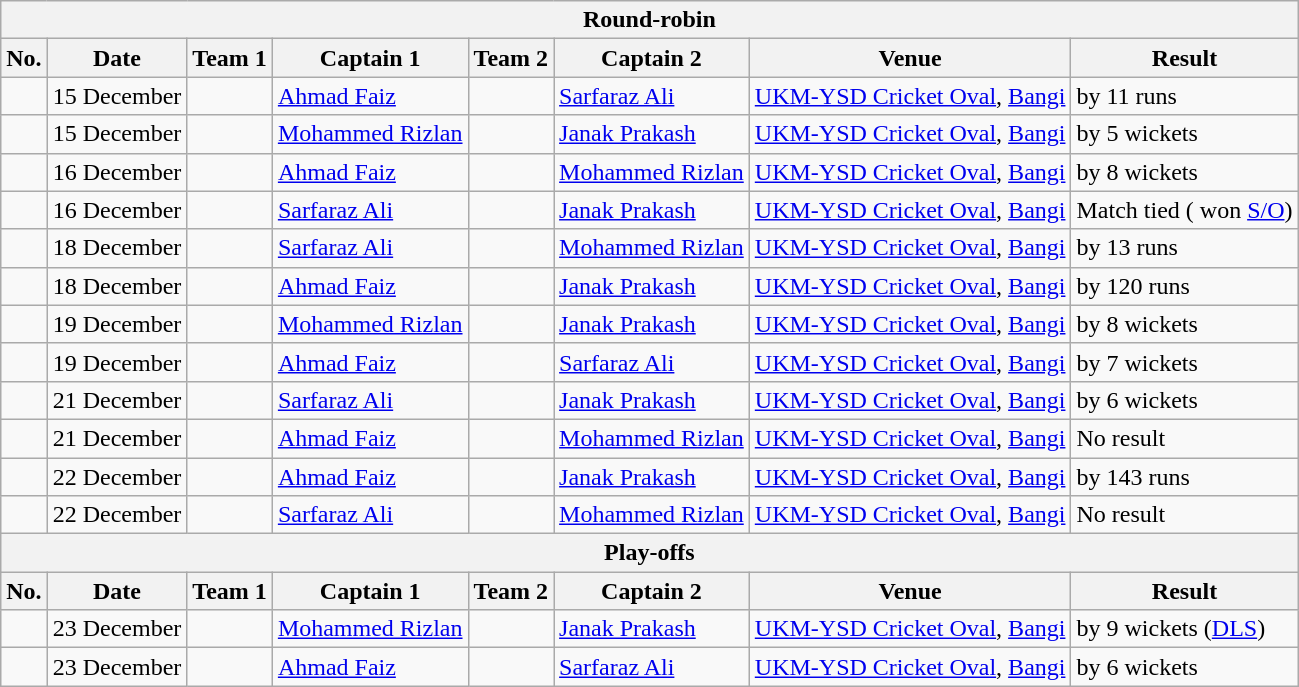<table class="wikitable">
<tr>
<th colspan="8">Round-robin</th>
</tr>
<tr>
<th>No.</th>
<th>Date</th>
<th>Team 1</th>
<th>Captain 1</th>
<th>Team 2</th>
<th>Captain 2</th>
<th>Venue</th>
<th>Result</th>
</tr>
<tr>
<td></td>
<td>15 December</td>
<td></td>
<td><a href='#'>Ahmad Faiz</a></td>
<td></td>
<td><a href='#'>Sarfaraz Ali</a></td>
<td><a href='#'>UKM-YSD Cricket Oval</a>, <a href='#'>Bangi</a></td>
<td> by 11 runs</td>
</tr>
<tr>
<td></td>
<td>15 December</td>
<td></td>
<td><a href='#'>Mohammed Rizlan</a></td>
<td></td>
<td><a href='#'>Janak Prakash</a></td>
<td><a href='#'>UKM-YSD Cricket Oval</a>, <a href='#'>Bangi</a></td>
<td> by 5 wickets</td>
</tr>
<tr>
<td></td>
<td>16 December</td>
<td></td>
<td><a href='#'>Ahmad Faiz</a></td>
<td></td>
<td><a href='#'>Mohammed Rizlan</a></td>
<td><a href='#'>UKM-YSD Cricket Oval</a>, <a href='#'>Bangi</a></td>
<td> by 8 wickets</td>
</tr>
<tr>
<td></td>
<td>16 December</td>
<td></td>
<td><a href='#'>Sarfaraz Ali</a></td>
<td></td>
<td><a href='#'>Janak Prakash</a></td>
<td><a href='#'>UKM-YSD Cricket Oval</a>, <a href='#'>Bangi</a></td>
<td>Match tied ( won <a href='#'>S/O</a>)</td>
</tr>
<tr>
<td></td>
<td>18 December</td>
<td></td>
<td><a href='#'>Sarfaraz Ali</a></td>
<td></td>
<td><a href='#'>Mohammed Rizlan</a></td>
<td><a href='#'>UKM-YSD Cricket Oval</a>, <a href='#'>Bangi</a></td>
<td> by 13 runs</td>
</tr>
<tr>
<td></td>
<td>18 December</td>
<td></td>
<td><a href='#'>Ahmad Faiz</a></td>
<td></td>
<td><a href='#'>Janak Prakash</a></td>
<td><a href='#'>UKM-YSD Cricket Oval</a>, <a href='#'>Bangi</a></td>
<td> by 120 runs</td>
</tr>
<tr>
<td></td>
<td>19 December</td>
<td></td>
<td><a href='#'>Mohammed Rizlan</a></td>
<td></td>
<td><a href='#'>Janak Prakash</a></td>
<td><a href='#'>UKM-YSD Cricket Oval</a>, <a href='#'>Bangi</a></td>
<td> by 8 wickets</td>
</tr>
<tr>
<td></td>
<td>19 December</td>
<td></td>
<td><a href='#'>Ahmad Faiz</a></td>
<td></td>
<td><a href='#'>Sarfaraz Ali</a></td>
<td><a href='#'>UKM-YSD Cricket Oval</a>, <a href='#'>Bangi</a></td>
<td> by 7 wickets</td>
</tr>
<tr>
<td></td>
<td>21 December</td>
<td></td>
<td><a href='#'>Sarfaraz Ali</a></td>
<td></td>
<td><a href='#'>Janak Prakash</a></td>
<td><a href='#'>UKM-YSD Cricket Oval</a>, <a href='#'>Bangi</a></td>
<td> by 6 wickets</td>
</tr>
<tr>
<td></td>
<td>21 December</td>
<td></td>
<td><a href='#'>Ahmad Faiz</a></td>
<td></td>
<td><a href='#'>Mohammed Rizlan</a></td>
<td><a href='#'>UKM-YSD Cricket Oval</a>, <a href='#'>Bangi</a></td>
<td>No result</td>
</tr>
<tr>
<td></td>
<td>22 December</td>
<td></td>
<td><a href='#'>Ahmad Faiz</a></td>
<td></td>
<td><a href='#'>Janak Prakash</a></td>
<td><a href='#'>UKM-YSD Cricket Oval</a>, <a href='#'>Bangi</a></td>
<td> by 143 runs</td>
</tr>
<tr>
<td></td>
<td>22 December</td>
<td></td>
<td><a href='#'>Sarfaraz Ali</a></td>
<td></td>
<td><a href='#'>Mohammed Rizlan</a></td>
<td><a href='#'>UKM-YSD Cricket Oval</a>, <a href='#'>Bangi</a></td>
<td>No result</td>
</tr>
<tr>
<th colspan="8">Play-offs</th>
</tr>
<tr>
<th>No.</th>
<th>Date</th>
<th>Team 1</th>
<th>Captain 1</th>
<th>Team 2</th>
<th>Captain 2</th>
<th>Venue</th>
<th>Result</th>
</tr>
<tr>
<td></td>
<td>23 December</td>
<td></td>
<td><a href='#'>Mohammed Rizlan</a></td>
<td></td>
<td><a href='#'>Janak Prakash</a></td>
<td><a href='#'>UKM-YSD Cricket Oval</a>, <a href='#'>Bangi</a></td>
<td> by 9 wickets (<a href='#'>DLS</a>)</td>
</tr>
<tr>
<td></td>
<td>23 December</td>
<td></td>
<td><a href='#'>Ahmad Faiz</a></td>
<td></td>
<td><a href='#'>Sarfaraz Ali</a></td>
<td><a href='#'>UKM-YSD Cricket Oval</a>, <a href='#'>Bangi</a></td>
<td> by 6 wickets</td>
</tr>
</table>
